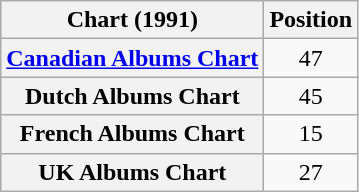<table class="wikitable sortable plainrowheaders" style="text-align:center;">
<tr>
<th scope="col">Chart (1991)</th>
<th scope="col">Position</th>
</tr>
<tr>
<th scope="row"><a href='#'>Canadian Albums Chart</a></th>
<td>47</td>
</tr>
<tr>
<th scope="row">Dutch Albums Chart</th>
<td>45</td>
</tr>
<tr>
<th scope="row">French Albums Chart</th>
<td>15</td>
</tr>
<tr>
<th scope="row">UK Albums Chart</th>
<td>27</td>
</tr>
</table>
